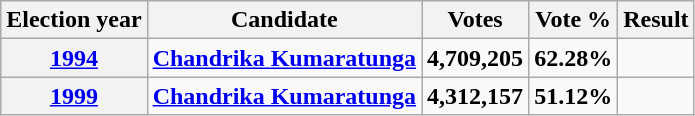<table class="sortable wikitable">
<tr>
<th>Election year</th>
<th>Candidate</th>
<th>Votes</th>
<th>Vote %</th>
<th>Result</th>
</tr>
<tr>
<th><a href='#'>1994</a></th>
<td><strong><a href='#'>Chandrika Kumaratunga</a></strong></td>
<td align=center><strong>4,709,205</strong></td>
<td align=center><strong>62.28%</strong></td>
<td></td>
</tr>
<tr>
<th><a href='#'>1999</a></th>
<td><strong><a href='#'>Chandrika Kumaratunga</a></strong></td>
<td align=center><strong>4,312,157</strong></td>
<td align=center><strong>51.12%</strong></td>
<td></td>
</tr>
</table>
